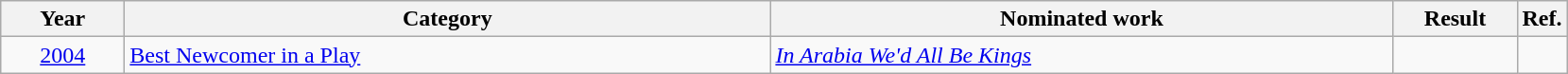<table class=wikitable>
<tr>
<th scope="col" style="width:5em;">Year</th>
<th scope="col" style="width:28em;">Category</th>
<th scope="col" style="width:27em;">Nominated work</th>
<th scope="col" style="width:5em;">Result</th>
<th>Ref.</th>
</tr>
<tr>
<td style="text-align:center;"><a href='#'>2004</a></td>
<td><a href='#'>Best Newcomer in a Play</a></td>
<td><em><a href='#'>In Arabia We'd All Be Kings</a></em></td>
<td></td>
<td style="text-align:center;"></td>
</tr>
</table>
